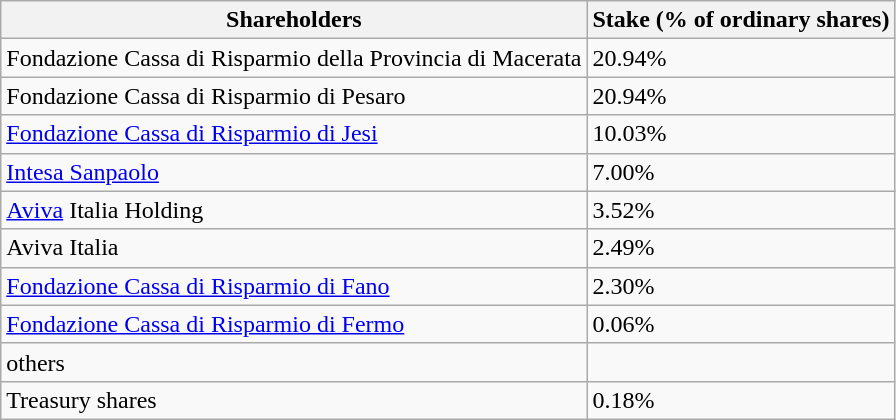<table class="wikitable">
<tr>
<th>Shareholders</th>
<th>Stake (% of ordinary shares)</th>
</tr>
<tr>
<td>Fondazione Cassa di Risparmio della Provincia di Macerata</td>
<td> 20.94%</td>
</tr>
<tr>
<td>Fondazione Cassa di Risparmio di Pesaro</td>
<td> 20.94%</td>
</tr>
<tr>
<td><a href='#'>Fondazione Cassa di Risparmio di Jesi</a></td>
<td> 10.03%</td>
</tr>
<tr>
<td><a href='#'>Intesa Sanpaolo</a></td>
<td> 7.00%</td>
</tr>
<tr>
<td><a href='#'>Aviva</a> Italia Holding</td>
<td> 3.52%</td>
</tr>
<tr>
<td>Aviva Italia</td>
<td> 2.49%</td>
</tr>
<tr>
<td><a href='#'>Fondazione Cassa di Risparmio di Fano</a></td>
<td> 2.30%</td>
</tr>
<tr>
<td><a href='#'>Fondazione Cassa di Risparmio di Fermo</a></td>
<td> 0.06%</td>
</tr>
<tr>
<td>others</td>
<td></td>
</tr>
<tr>
<td>Treasury shares</td>
<td> 0.18%</td>
</tr>
</table>
